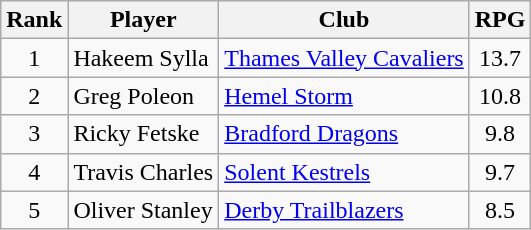<table class="wikitable" style="text-align:center">
<tr>
<th>Rank</th>
<th>Player</th>
<th>Club</th>
<th>RPG</th>
</tr>
<tr>
<td rowspan="1">1</td>
<td align="left"> Hakeem Sylla</td>
<td align="left"><a href='#'>Thames Valley Cavaliers</a></td>
<td rowspan="1">13.7</td>
</tr>
<tr>
<td rowspan="1">2</td>
<td align="left"> Greg Poleon</td>
<td align="left"><a href='#'>Hemel Storm</a></td>
<td rowspan="1">10.8</td>
</tr>
<tr>
<td rowspan="1">3</td>
<td align="left"> Ricky Fetske</td>
<td align="left"><a href='#'>Bradford Dragons</a></td>
<td rowspan="1">9.8</td>
</tr>
<tr>
<td rowspan="1">4</td>
<td align="left"> Travis Charles</td>
<td align="left"><a href='#'>Solent Kestrels</a></td>
<td rowspan="1">9.7</td>
</tr>
<tr>
<td rowspan="1">5</td>
<td align="left"> Oliver Stanley</td>
<td align="left"><a href='#'>Derby Trailblazers</a></td>
<td rowspan="1">8.5</td>
</tr>
</table>
